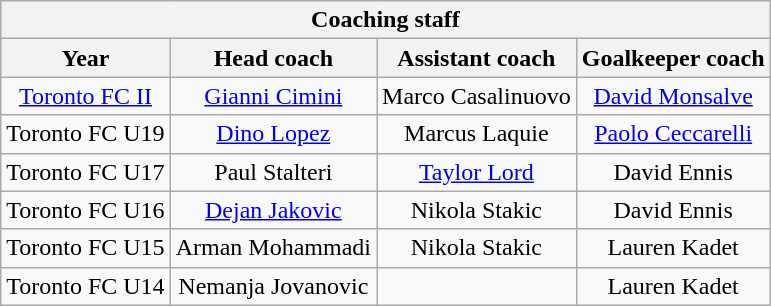<table class="wikitable" style="text-align: center;">
<tr>
<th colspan="4">Coaching staff</th>
</tr>
<tr>
<th>Year</th>
<th>Head coach</th>
<th>Assistant coach</th>
<th>Goalkeeper coach</th>
</tr>
<tr>
<td><a href='#'>Toronto FC II</a></td>
<td> <a href='#'>Gianni Cimini</a></td>
<td> Marco Casalinuovo</td>
<td> <a href='#'>David Monsalve</a></td>
</tr>
<tr>
<td>Toronto FC U19</td>
<td> <a href='#'>Dino Lopez</a></td>
<td> Marcus Laquie</td>
<td> <a href='#'>Paolo Ceccarelli</a></td>
</tr>
<tr>
<td>Toronto FC U17</td>
<td> Paul Stalteri</td>
<td> <a href='#'>Taylor Lord</a></td>
<td> David Ennis</td>
</tr>
<tr>
<td>Toronto FC U16</td>
<td> <a href='#'>Dejan Jakovic</a></td>
<td> Nikola Stakic</td>
<td> David Ennis</td>
</tr>
<tr>
<td>Toronto FC U15</td>
<td> Arman Mohammadi</td>
<td> Nikola Stakic</td>
<td> Lauren Kadet</td>
</tr>
<tr>
<td>Toronto FC U14</td>
<td> Nemanja Jovanovic</td>
<td></td>
<td> Lauren Kadet</td>
</tr>
</table>
